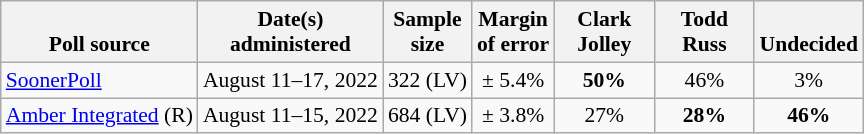<table class="wikitable" style="font-size:90%;text-align:center;">
<tr style="vertical-align:bottom">
<th>Poll source</th>
<th>Date(s)<br>administered</th>
<th>Sample<br>size</th>
<th>Margin<br>of error</th>
<th style="width:60px;">Clark<br>Jolley</th>
<th style="width:60px;">Todd<br>Russ</th>
<th>Undecided</th>
</tr>
<tr>
<td style="text-align:left;"><a href='#'>SoonerPoll</a></td>
<td>August 11–17, 2022</td>
<td>322 (LV)</td>
<td>± 5.4%</td>
<td><strong>50%</strong></td>
<td>46%</td>
<td>3%</td>
</tr>
<tr>
<td style="text-align:left;"><a href='#'>Amber Integrated</a> (R)</td>
<td>August 11–15, 2022</td>
<td>684 (LV)</td>
<td>± 3.8%</td>
<td>27%</td>
<td><strong>28%</strong></td>
<td><strong>46%</strong></td>
</tr>
</table>
